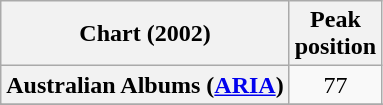<table class="wikitable plainrowheaders sortable">
<tr>
<th scope="col">Chart (2002)</th>
<th scope="col">Peak<br>position</th>
</tr>
<tr>
<th scope="row">Australian Albums (<a href='#'>ARIA</a>)</th>
<td align="center">77</td>
</tr>
<tr>
</tr>
<tr>
</tr>
<tr>
</tr>
<tr>
</tr>
<tr>
</tr>
<tr>
</tr>
<tr>
</tr>
<tr>
</tr>
<tr>
</tr>
<tr>
</tr>
</table>
